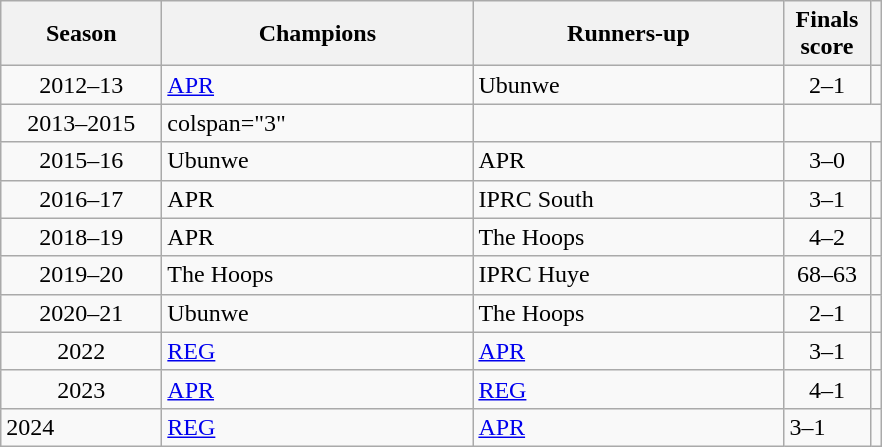<table class="wikitable sortable">
<tr>
<th width="100">Season</th>
<th width="200">Champions</th>
<th width="200">Runners-up</th>
<th width="50">Finals score</th>
<th class="unsortable"></th>
</tr>
<tr>
<td align="center">2012–13</td>
<td><a href='#'>APR</a></td>
<td>Ubunwe</td>
<td align="center">2–1</td>
<td align="center"></td>
</tr>
<tr>
<td align="center">2013–2015</td>
<td>colspan="3" </td>
<td align="center"></td>
</tr>
<tr>
<td align="center">2015–16</td>
<td>Ubunwe</td>
<td>APR</td>
<td align="center">3–0</td>
<td align="center"></td>
</tr>
<tr>
<td align="center">2016–17</td>
<td>APR</td>
<td>IPRC South</td>
<td align="center">3–1</td>
<td align="center"></td>
</tr>
<tr>
<td align="center">2018–19</td>
<td>APR</td>
<td>The Hoops</td>
<td align="center">4–2</td>
<td align="center"></td>
</tr>
<tr>
<td align="center">2019–20</td>
<td>The Hoops</td>
<td>IPRC Huye</td>
<td align="center">68–63</td>
<td align="center"></td>
</tr>
<tr>
<td align="center">2020–21</td>
<td>Ubunwe</td>
<td>The Hoops</td>
<td align="center">2–1</td>
<td align="center"></td>
</tr>
<tr>
<td align="center">2022</td>
<td><a href='#'>REG</a></td>
<td><a href='#'>APR</a></td>
<td align="center">3–1</td>
<td align="center"></td>
</tr>
<tr>
<td align="center">2023</td>
<td><a href='#'>APR</a></td>
<td><a href='#'>REG</a></td>
<td align="center">4–1</td>
<td align="center"></td>
</tr>
<tr>
<td>2024</td>
<td><a href='#'>REG</a></td>
<td><a href='#'>APR</a></td>
<td>3–1</td>
<td></td>
</tr>
</table>
